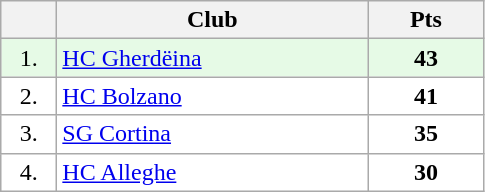<table class="wikitable">
<tr>
<th width="30"></th>
<th width="200">Club</th>
<th width="70">Pts</th>
</tr>
<tr bgcolor="#e6fae6" align="center">
<td>1.</td>
<td align="left"><a href='#'>HC Gherdëina</a></td>
<td><strong>43</strong></td>
</tr>
<tr bgcolor="#FFFFFF" align="center">
<td>2.</td>
<td align="left"><a href='#'>HC Bolzano</a></td>
<td><strong>41</strong></td>
</tr>
<tr bgcolor="#FFFFFF" align="center">
<td>3.</td>
<td align="left"><a href='#'>SG Cortina</a></td>
<td><strong>35</strong></td>
</tr>
<tr bgcolor="#FFFFFF" align="center">
<td>4.</td>
<td align="left"><a href='#'>HC Alleghe</a></td>
<td><strong>30</strong></td>
</tr>
</table>
